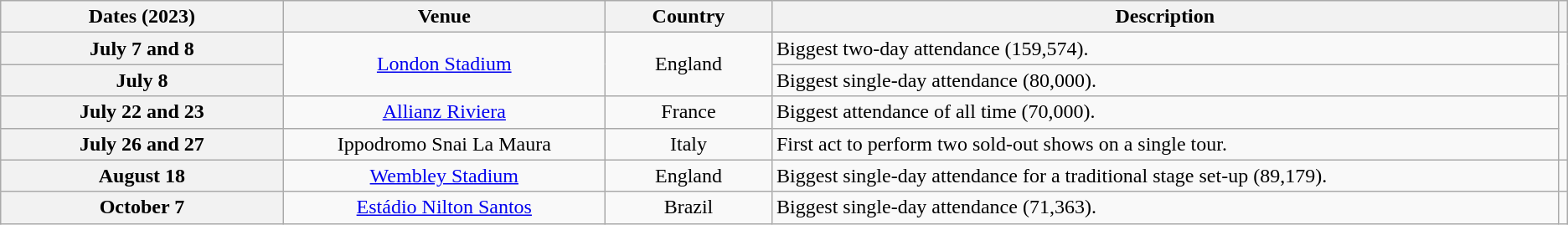<table class="wikitable sortable plainrowheaders" style="text-align:center;">
<tr>
<th scope="col" style="width:14em;">Dates (2023)</th>
<th scope="col" style="width:16em;">Venue</th>
<th scope="col" style="width:8em;">Country</th>
<th scope="col" style="width:40em;">Description</th>
<th scope="col" class="unsortable"></th>
</tr>
<tr>
<th scope="row" style="text-align:center;">July 7 and 8</th>
<td rowspan="2"><a href='#'>London Stadium</a></td>
<td rowspan="2">England</td>
<td style="text-align: left;">Biggest two-day attendance (159,574).</td>
<td rowspan="2"></td>
</tr>
<tr>
<th scope="row" style="text-align:center;">July 8</th>
<td style="text-align: left;">Biggest single-day attendance (80,000).</td>
</tr>
<tr>
<th scope="row" style="text-align:center;">July 22 and 23</th>
<td><a href='#'>Allianz Riviera</a></td>
<td>France</td>
<td style="text-align: left;">Biggest attendance of all time (70,000).</td>
<td rowspan="2"></td>
</tr>
<tr>
<th scope="row" style="text-align:center;">July 26 and 27</th>
<td>Ippodromo Snai La Maura</td>
<td>Italy</td>
<td style="text-align: left;">First act to perform two sold-out shows on a single tour.</td>
</tr>
<tr>
<th scope="row" style="text-align:center;">August 18</th>
<td><a href='#'>Wembley Stadium</a></td>
<td>England</td>
<td style="text-align: left;">Biggest single-day attendance for a traditional stage set-up (89,179).</td>
<td></td>
</tr>
<tr>
<th scope="row" style="text-align:center;">October 7</th>
<td><a href='#'>Estádio Nilton Santos</a></td>
<td>Brazil</td>
<td style="text-align: left;">Biggest single-day attendance (71,363).</td>
<td></td>
</tr>
</table>
